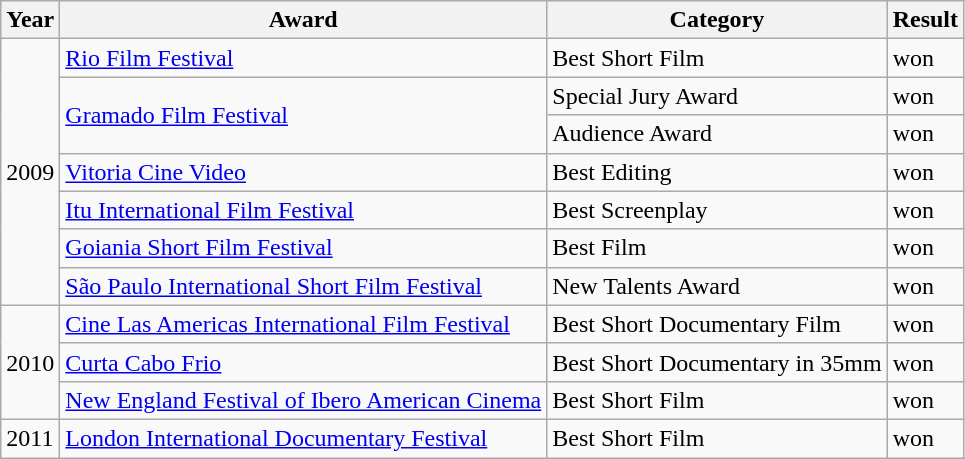<table class="wikitable sortable">
<tr>
<th>Year</th>
<th>Award</th>
<th>Category</th>
<th>Result</th>
</tr>
<tr>
<td rowspan=7>2009</td>
<td><a href='#'>Rio Film Festival</a></td>
<td>Best Short Film</td>
<td>won</td>
</tr>
<tr>
<td rowspan=2><a href='#'>Gramado Film Festival</a></td>
<td>Special Jury Award</td>
<td>won</td>
</tr>
<tr>
<td>Audience Award</td>
<td>won</td>
</tr>
<tr>
<td><a href='#'>Vitoria Cine Video</a></td>
<td>Best Editing</td>
<td>won</td>
</tr>
<tr>
<td><a href='#'>Itu International Film Festival</a></td>
<td>Best Screenplay</td>
<td>won</td>
</tr>
<tr>
<td><a href='#'>Goiania Short Film Festival</a></td>
<td>Best Film</td>
<td>won</td>
</tr>
<tr>
<td><a href='#'>São Paulo International Short Film Festival</a></td>
<td>New Talents Award</td>
<td>won</td>
</tr>
<tr>
<td rowspan=3>2010</td>
<td><a href='#'>Cine Las Americas International Film Festival</a></td>
<td>Best Short Documentary Film</td>
<td>won</td>
</tr>
<tr>
<td><a href='#'>Curta Cabo Frio</a></td>
<td>Best Short Documentary in 35mm</td>
<td>won</td>
</tr>
<tr>
<td><a href='#'>New England Festival of Ibero American Cinema</a></td>
<td>Best Short Film</td>
<td>won</td>
</tr>
<tr>
<td>2011</td>
<td><a href='#'>London International Documentary Festival</a></td>
<td>Best Short Film</td>
<td>won</td>
</tr>
</table>
